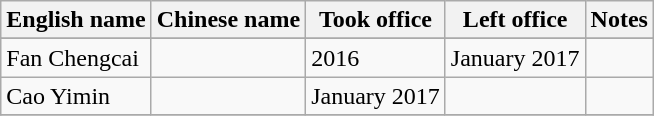<table class="wikitable">
<tr>
<th>English name</th>
<th>Chinese name</th>
<th>Took office</th>
<th>Left office</th>
<th>Notes</th>
</tr>
<tr>
</tr>
<tr>
<td>Fan Chengcai</td>
<td></td>
<td>2016</td>
<td>January 2017</td>
<td></td>
</tr>
<tr>
<td>Cao Yimin</td>
<td></td>
<td>January 2017</td>
<td></td>
<td></td>
</tr>
<tr>
</tr>
</table>
